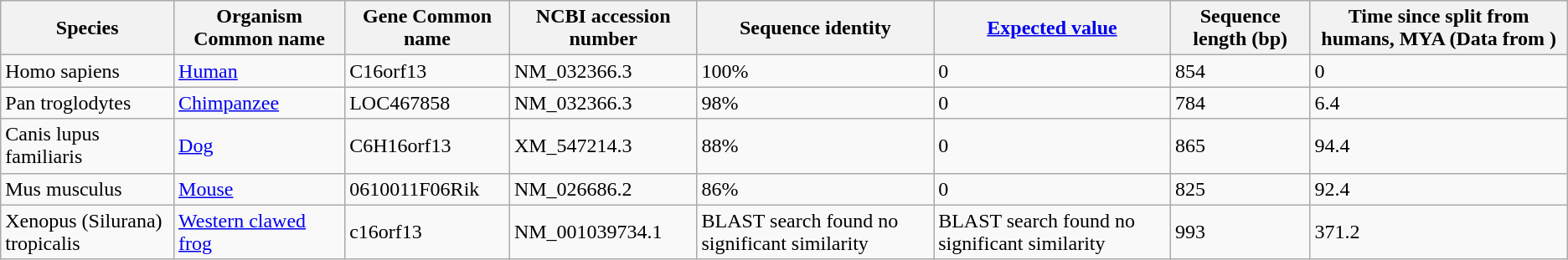<table class = "wikitable">
<tr>
<th>Species</th>
<th>Organism Common name</th>
<th>Gene Common name</th>
<th>NCBI accession number</th>
<th>Sequence identity</th>
<th><a href='#'>Expected value</a></th>
<th>Sequence length (bp)</th>
<th>Time since split from humans, MYA (Data from )</th>
</tr>
<tr>
<td>Homo sapiens</td>
<td><a href='#'>Human</a></td>
<td>C16orf13</td>
<td>NM_032366.3</td>
<td>100%</td>
<td>0</td>
<td>854</td>
<td>0</td>
</tr>
<tr>
<td>Pan troglodytes</td>
<td><a href='#'>Chimpanzee</a></td>
<td>LOC467858</td>
<td>NM_032366.3</td>
<td>98%</td>
<td>0</td>
<td>784</td>
<td>6.4</td>
</tr>
<tr>
<td>Canis lupus familiaris</td>
<td><a href='#'>Dog</a></td>
<td>C6H16orf13</td>
<td>XM_547214.3</td>
<td>88%</td>
<td>0</td>
<td>865</td>
<td>94.4</td>
</tr>
<tr>
<td>Mus musculus</td>
<td><a href='#'>Mouse</a></td>
<td>0610011F06Rik</td>
<td>NM_026686.2</td>
<td>86%</td>
<td>0</td>
<td>825</td>
<td>92.4</td>
</tr>
<tr>
<td>Xenopus (Silurana) tropicalis</td>
<td><a href='#'>Western clawed frog</a></td>
<td>c16orf13</td>
<td>NM_001039734.1</td>
<td>BLAST search found no significant similarity</td>
<td>BLAST search found no significant similarity</td>
<td>993</td>
<td>371.2</td>
</tr>
</table>
